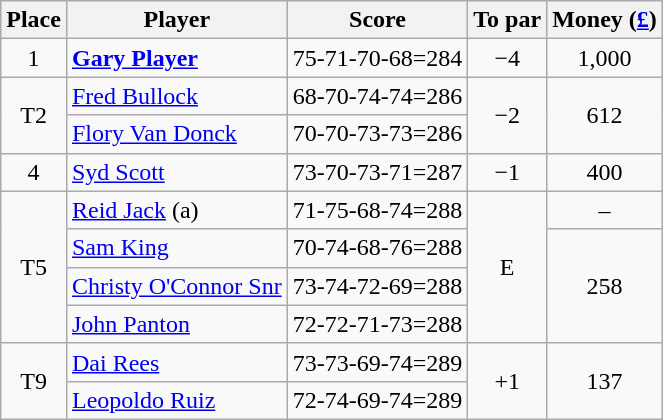<table class="wikitable">
<tr>
<th>Place</th>
<th>Player</th>
<th>Score</th>
<th>To par</th>
<th>Money (<a href='#'>£</a>)</th>
</tr>
<tr>
<td align="center">1</td>
<td> <strong><a href='#'>Gary Player</a></strong></td>
<td>75-71-70-68=284</td>
<td align="center">−4</td>
<td align=center>1,000</td>
</tr>
<tr>
<td rowspan=2 align="center">T2</td>
<td> <a href='#'>Fred Bullock</a></td>
<td>68-70-74-74=286</td>
<td rowspan=2 align="center">−2</td>
<td rowspan=2 align=center>612</td>
</tr>
<tr>
<td> <a href='#'>Flory Van Donck</a></td>
<td>70-70-73-73=286</td>
</tr>
<tr>
<td align="center">4</td>
<td> <a href='#'>Syd Scott</a></td>
<td>73-70-73-71=287</td>
<td align="center">−1</td>
<td align=center>400</td>
</tr>
<tr>
<td rowspan=4 align="center">T5</td>
<td> <a href='#'>Reid Jack</a> (a)</td>
<td>71-75-68-74=288</td>
<td rowspan=4 align="center">E</td>
<td align=center>–</td>
</tr>
<tr>
<td> <a href='#'>Sam King</a></td>
<td>70-74-68-76=288</td>
<td rowspan=3 align=center>258</td>
</tr>
<tr>
<td> <a href='#'>Christy O'Connor Snr</a></td>
<td>73-74-72-69=288</td>
</tr>
<tr>
<td> <a href='#'>John Panton</a></td>
<td>72-72-71-73=288</td>
</tr>
<tr>
<td rowspan=2 align="center">T9</td>
<td> <a href='#'>Dai Rees</a></td>
<td>73-73-69-74=289</td>
<td rowspan=2 align="center">+1</td>
<td rowspan=2 align=center>137</td>
</tr>
<tr>
<td> <a href='#'>Leopoldo Ruiz</a></td>
<td>72-74-69-74=289</td>
</tr>
</table>
